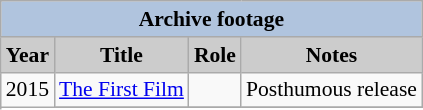<table class="wikitable" style="font-size:90%;">
<tr>
<th colspan=4 style="background:#B0C4DE;">Archive footage</th>
</tr>
<tr align="center">
<th style="background: #CCCCCC;">Year</th>
<th style="background: #CCCCCC;">Title</th>
<th style="background: #CCCCCC;">Role</th>
<th style="background: #CCCCCC;">Notes</th>
</tr>
<tr>
<td rowspan="2">2015</td>
<td><a href='#'>The First Film</a></td>
<td></td>
<td>Posthumous release</td>
</tr>
<tr>
</tr>
</table>
